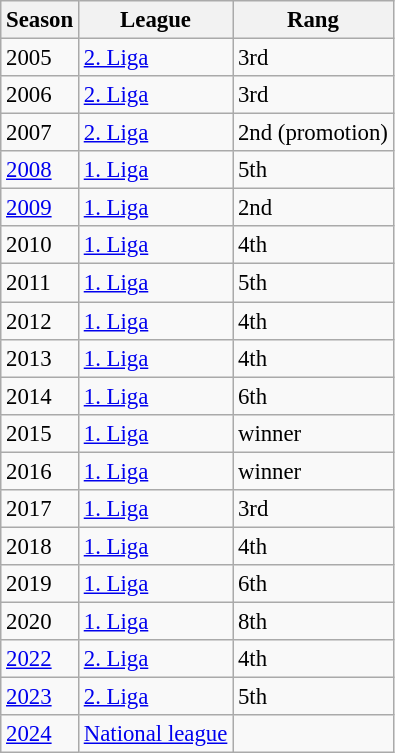<table align="center" cellspacing="0" cellpadding="3" style="background-color: #f9f9f9; font-size: 95%;" class="wikitable">
<tr>
<th>Season</th>
<th>League</th>
<th>Rang</th>
</tr>
<tr>
<td>2005</td>
<td><a href='#'>2. Liga</a></td>
<td>3rd</td>
</tr>
<tr>
<td>2006</td>
<td><a href='#'>2. Liga</a></td>
<td>3rd</td>
</tr>
<tr>
<td>2007</td>
<td><a href='#'>2. Liga</a></td>
<td>2nd (promotion)</td>
</tr>
<tr>
<td><a href='#'>2008</a></td>
<td><a href='#'>1. Liga</a></td>
<td>5th</td>
</tr>
<tr>
<td><a href='#'>2009</a></td>
<td><a href='#'>1. Liga</a></td>
<td>2nd</td>
</tr>
<tr>
<td>2010</td>
<td><a href='#'>1. Liga</a></td>
<td>4th</td>
</tr>
<tr>
<td>2011</td>
<td><a href='#'>1. Liga</a></td>
<td>5th</td>
</tr>
<tr>
<td>2012</td>
<td><a href='#'>1. Liga</a></td>
<td>4th</td>
</tr>
<tr>
<td>2013</td>
<td><a href='#'>1. Liga</a></td>
<td>4th</td>
</tr>
<tr>
<td>2014</td>
<td><a href='#'>1. Liga</a></td>
<td>6th</td>
</tr>
<tr>
<td>2015</td>
<td><a href='#'>1. Liga</a></td>
<td>winner</td>
</tr>
<tr>
<td>2016</td>
<td><a href='#'>1. Liga</a></td>
<td>winner</td>
</tr>
<tr>
<td>2017</td>
<td><a href='#'>1. Liga</a></td>
<td>3rd</td>
</tr>
<tr>
<td>2018</td>
<td><a href='#'>1. Liga</a></td>
<td>4th</td>
</tr>
<tr>
<td>2019</td>
<td><a href='#'>1. Liga</a></td>
<td>6th</td>
</tr>
<tr>
<td>2020</td>
<td><a href='#'>1. Liga</a></td>
<td>8th</td>
</tr>
<tr>
<td><a href='#'>2022</a></td>
<td><a href='#'>2. Liga</a></td>
<td>4th</td>
</tr>
<tr>
<td><a href='#'>2023</a></td>
<td><a href='#'>2. Liga</a></td>
<td>5th</td>
</tr>
<tr>
<td><a href='#'>2024</a></td>
<td><a href='#'>National league</a></td>
<td></td>
</tr>
</table>
